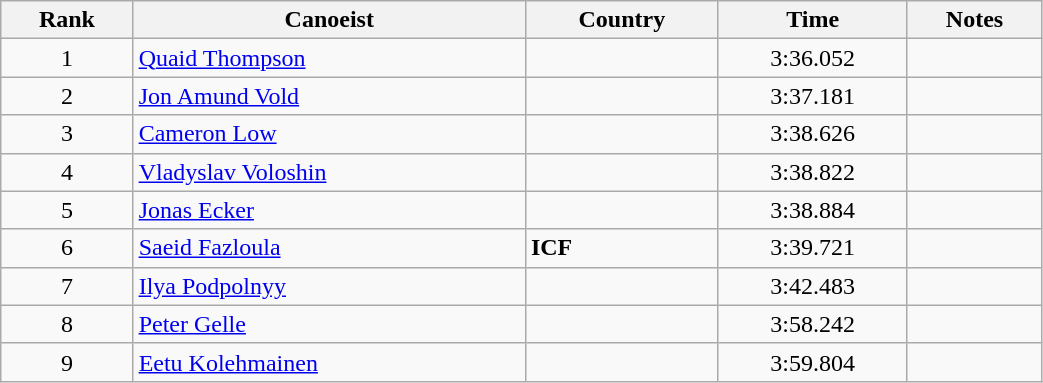<table class="wikitable" style="text-align:center;width: 55%">
<tr>
<th>Rank</th>
<th>Canoeist</th>
<th>Country</th>
<th>Time</th>
<th>Notes</th>
</tr>
<tr>
<td>1</td>
<td align="left"><a href='#'>Quaid Thompson</a></td>
<td align="left"></td>
<td>3:36.052</td>
<td></td>
</tr>
<tr>
<td>2</td>
<td align="left"><a href='#'>Jon Amund Vold</a></td>
<td align="left"></td>
<td>3:37.181</td>
<td></td>
</tr>
<tr>
<td>3</td>
<td align="left"><a href='#'>Cameron Low</a></td>
<td align="left"></td>
<td>3:38.626</td>
<td></td>
</tr>
<tr>
<td>4</td>
<td align="left"><a href='#'>Vladyslav Voloshin</a></td>
<td align="left"></td>
<td>3:38.822</td>
<td></td>
</tr>
<tr>
<td>5</td>
<td align="left"><a href='#'>Jonas Ecker</a></td>
<td align="left"></td>
<td>3:38.884</td>
<td></td>
</tr>
<tr>
<td>6</td>
<td align="left"><a href='#'>Saeid Fazloula</a></td>
<td align="left"><strong>ICF</strong></td>
<td>3:39.721</td>
<td></td>
</tr>
<tr>
<td>7</td>
<td align="left"><a href='#'>Ilya Podpolnyy</a></td>
<td align="left"></td>
<td>3:42.483</td>
<td></td>
</tr>
<tr>
<td>8</td>
<td align="left"><a href='#'>Peter Gelle</a></td>
<td align="left"></td>
<td>3:58.242</td>
<td></td>
</tr>
<tr>
<td>9</td>
<td align="left"><a href='#'>Eetu Kolehmainen</a></td>
<td align="left"></td>
<td>3:59.804</td>
<td></td>
</tr>
</table>
